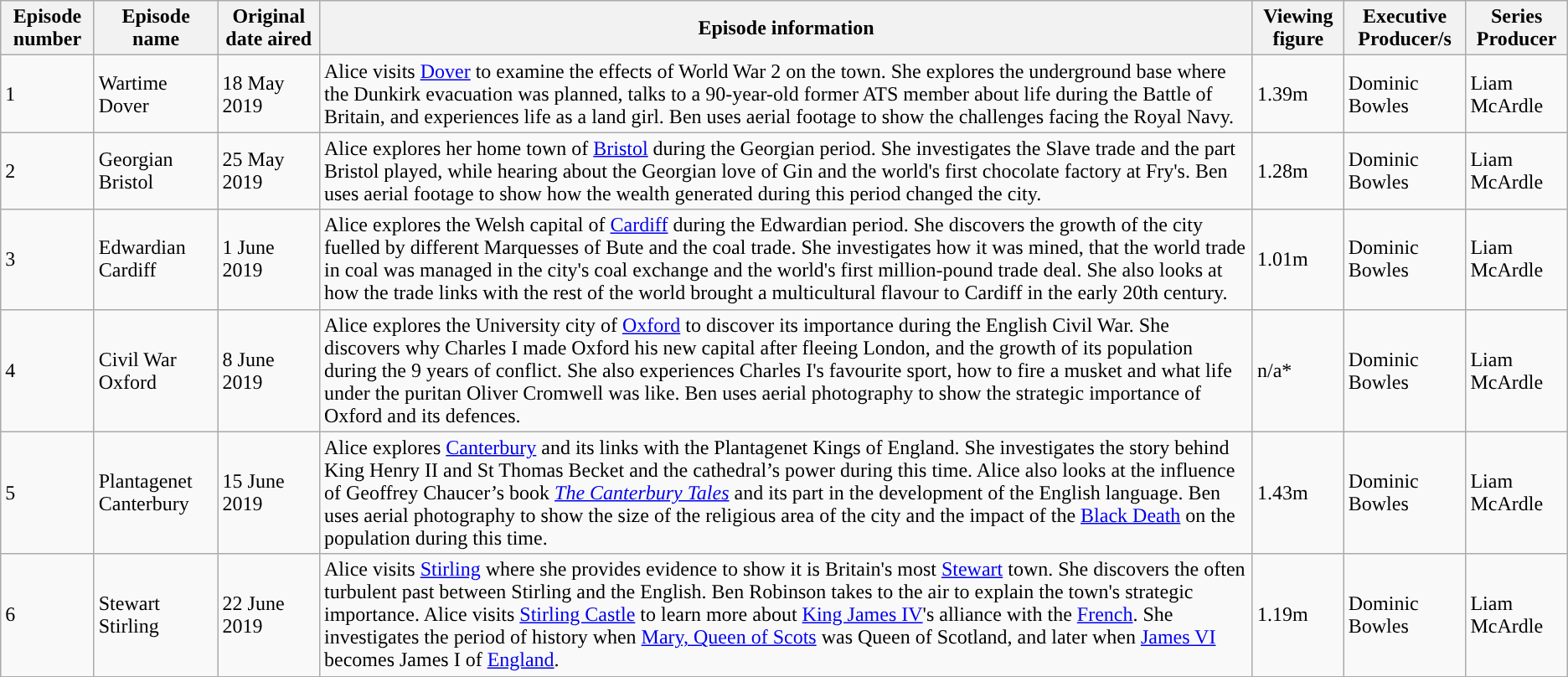<table class="wikitable sortable">
<tr>
<th>Episode number</th>
<th>Episode name</th>
<th>Original date aired</th>
<th>Episode information</th>
<th>Viewing figure</th>
<th>Executive Producer/s</th>
<th>Series Producer</th>
</tr>
<tr>
<td>1</td>
<td>Wartime Dover</td>
<td>18 May 2019</td>
<td>Alice visits <a href='#'>Dover</a> to examine the effects of World War 2 on the town. She explores the underground base where the Dunkirk evacuation was planned, talks to a 90-year-old former ATS member about life during the Battle of Britain, and experiences life as a land girl. Ben uses aerial footage to show the challenges facing the Royal Navy.</td>
<td>1.39m</td>
<td>Dominic Bowles</td>
<td>Liam McArdle</td>
</tr>
<tr>
<td>2</td>
<td>Georgian Bristol</td>
<td>25 May 2019</td>
<td>Alice explores her home town of <a href='#'>Bristol</a> during the Georgian period. She investigates the Slave trade and the part Bristol played, while hearing about the Georgian love of Gin and the world's first chocolate factory at Fry's. Ben uses aerial footage to show how the wealth generated during this period changed the city.</td>
<td>1.28m</td>
<td>Dominic Bowles</td>
<td>Liam McArdle</td>
</tr>
<tr>
<td>3</td>
<td>Edwardian Cardiff</td>
<td>1 June 2019</td>
<td>Alice explores the Welsh capital of <a href='#'>Cardiff</a> during the Edwardian period. She discovers the growth of the city fuelled by different Marquesses of Bute and the coal trade. She investigates how it was mined, that the world trade in coal was managed in the city's coal exchange and the world's first million-pound trade deal. She also looks at how the trade links with the rest of the world brought a multicultural flavour to Cardiff in the early 20th century.</td>
<td>1.01m</td>
<td>Dominic Bowles</td>
<td>Liam McArdle</td>
</tr>
<tr>
<td>4</td>
<td>Civil War Oxford</td>
<td>8 June 2019</td>
<td>Alice explores the University city of <a href='#'>Oxford</a> to discover its importance during the English Civil War. She discovers why Charles I made Oxford his new capital after fleeing London, and the growth of its population during the 9 years of conflict. She also experiences Charles I's favourite sport, how to fire a musket and what life under the puritan Oliver Cromwell was like. Ben uses aerial photography to show the strategic importance of Oxford and its defences.</td>
<td>n/a*</td>
<td>Dominic Bowles</td>
<td>Liam McArdle</td>
</tr>
<tr>
<td>5</td>
<td>Plantagenet Canterbury</td>
<td>15 June 2019</td>
<td>Alice explores <a href='#'>Canterbury</a> and its links with the Plantagenet Kings of England. She investigates the story behind King Henry II and St Thomas Becket and the cathedral’s power during this time. Alice also looks at the influence of Geoffrey Chaucer’s book <em><a href='#'>The Canterbury Tales</a></em> and its part in the development of the English language. Ben uses aerial photography to show the size of the religious area of the city and the impact of the <a href='#'>Black Death</a> on the population during this time.</td>
<td>1.43m</td>
<td>Dominic Bowles</td>
<td>Liam McArdle</td>
</tr>
<tr>
<td>6</td>
<td>Stewart Stirling</td>
<td>22 June 2019</td>
<td>Alice visits <a href='#'>Stirling</a> where she provides evidence to show it is Britain's most <a href='#'>Stewart</a> town. She discovers the often turbulent past between Stirling and the English. Ben Robinson takes to the air to explain the town's strategic importance. Alice visits <a href='#'>Stirling Castle</a> to learn more about <a href='#'>King James IV</a>'s alliance with the <a href='#'>French</a>. She investigates the period of history when <a href='#'>Mary, Queen of Scots</a> was Queen of Scotland, and later when <a href='#'>James VI</a> becomes James I of <a href='#'>England</a>.</td>
<td>1.19m</td>
<td>Dominic Bowles</td>
<td>Liam McArdle</td>
</tr>
<tr>
</tr>
</table>
